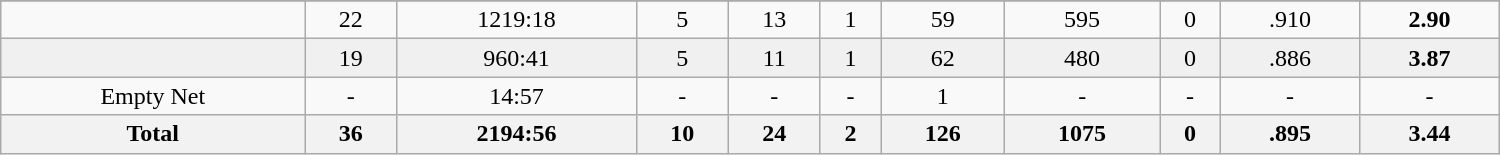<table class="wikitable sortable" width ="1000">
<tr align="center">
</tr>
<tr align="center" bgcolor="">
<td></td>
<td>22</td>
<td>1219:18</td>
<td>5</td>
<td>13</td>
<td>1</td>
<td>59</td>
<td>595</td>
<td>0</td>
<td>.910</td>
<td><strong>2.90</strong></td>
</tr>
<tr align="center" bgcolor="f0f0f0">
<td></td>
<td>19</td>
<td>960:41</td>
<td>5</td>
<td>11</td>
<td>1</td>
<td>62</td>
<td>480</td>
<td>0</td>
<td>.886</td>
<td><strong>3.87</strong></td>
</tr>
<tr align="center" bgcolor="">
<td>Empty Net</td>
<td>-</td>
<td>14:57</td>
<td>-</td>
<td>-</td>
<td>-</td>
<td>1</td>
<td>-</td>
<td>-</td>
<td>-</td>
<td>-</td>
</tr>
<tr>
<th>Total</th>
<th>36</th>
<th>2194:56</th>
<th>10</th>
<th>24</th>
<th>2</th>
<th>126</th>
<th>1075</th>
<th>0</th>
<th>.895</th>
<th>3.44</th>
</tr>
</table>
